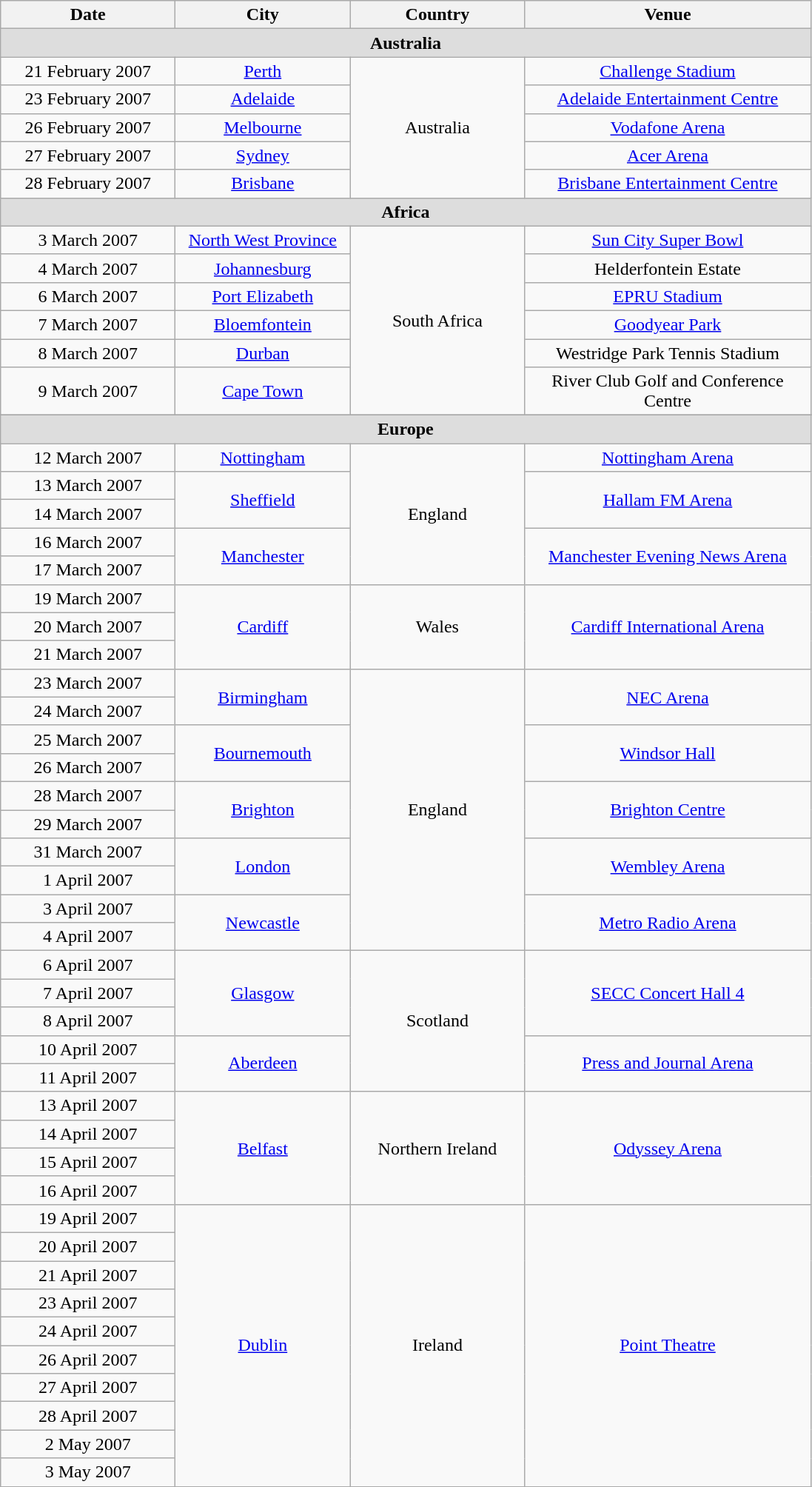<table class="wikitable" style="text-align:center;">
<tr>
<th style="width:150px;">Date</th>
<th style="width:150px;">City</th>
<th style="width:150px;">Country</th>
<th style="width:250px;">Venue</th>
</tr>
<tr style="background:#ddd;">
<td colspan="4" style="text-align:center;"><strong>Australia</strong></td>
</tr>
<tr>
<td>21 February 2007</td>
<td><a href='#'>Perth</a></td>
<td rowspan="5">Australia</td>
<td><a href='#'>Challenge Stadium</a></td>
</tr>
<tr>
<td>23 February 2007</td>
<td><a href='#'>Adelaide</a></td>
<td><a href='#'>Adelaide Entertainment Centre</a></td>
</tr>
<tr>
<td>26 February 2007</td>
<td><a href='#'>Melbourne</a></td>
<td><a href='#'>Vodafone Arena</a></td>
</tr>
<tr>
<td>27 February 2007</td>
<td><a href='#'>Sydney</a></td>
<td><a href='#'>Acer Arena</a></td>
</tr>
<tr>
<td>28 February 2007</td>
<td><a href='#'>Brisbane</a></td>
<td><a href='#'>Brisbane Entertainment Centre</a></td>
</tr>
<tr style="background:#ddd;">
<td colspan="4" style="text-align:center;"><strong>Africa</strong></td>
</tr>
<tr>
<td>3 March 2007</td>
<td><a href='#'>North West Province</a></td>
<td rowspan="6">South Africa</td>
<td><a href='#'>Sun City Super Bowl</a></td>
</tr>
<tr>
<td>4 March 2007</td>
<td><a href='#'>Johannesburg</a></td>
<td>Helderfontein Estate</td>
</tr>
<tr>
<td>6 March 2007</td>
<td><a href='#'>Port Elizabeth</a></td>
<td><a href='#'>EPRU Stadium</a></td>
</tr>
<tr>
<td>7 March 2007</td>
<td><a href='#'>Bloemfontein</a></td>
<td><a href='#'>Goodyear Park</a></td>
</tr>
<tr>
<td>8 March 2007</td>
<td><a href='#'>Durban</a></td>
<td>Westridge Park Tennis Stadium</td>
</tr>
<tr>
<td>9 March 2007</td>
<td><a href='#'>Cape Town</a></td>
<td>River Club Golf and Conference Centre</td>
</tr>
<tr>
</tr>
<tr style="background:#ddd;">
<td colspan="4" style="text-align:center;"><strong>Europe</strong></td>
</tr>
<tr>
<td>12 March 2007</td>
<td><a href='#'>Nottingham</a></td>
<td rowspan="5">England</td>
<td><a href='#'>Nottingham Arena</a></td>
</tr>
<tr>
<td>13 March 2007</td>
<td rowspan="2"><a href='#'>Sheffield</a></td>
<td rowspan="2"><a href='#'>Hallam FM Arena</a></td>
</tr>
<tr>
<td>14 March 2007</td>
</tr>
<tr>
<td>16 March 2007</td>
<td rowspan="2"><a href='#'>Manchester</a></td>
<td rowspan="2"><a href='#'>Manchester Evening News Arena</a></td>
</tr>
<tr>
<td>17 March 2007</td>
</tr>
<tr>
<td>19 March 2007</td>
<td rowspan="3"><a href='#'>Cardiff</a></td>
<td rowspan="3">Wales</td>
<td rowspan="3"><a href='#'>Cardiff International Arena</a></td>
</tr>
<tr>
<td>20 March 2007</td>
</tr>
<tr>
<td>21 March 2007</td>
</tr>
<tr>
<td>23 March 2007</td>
<td rowspan="2"><a href='#'>Birmingham</a></td>
<td rowspan="10">England</td>
<td rowspan="2"><a href='#'>NEC Arena</a></td>
</tr>
<tr>
<td>24 March 2007</td>
</tr>
<tr>
<td>25 March 2007</td>
<td rowspan="2"><a href='#'>Bournemouth</a></td>
<td rowspan="2"><a href='#'>Windsor Hall</a></td>
</tr>
<tr>
<td>26 March 2007</td>
</tr>
<tr>
<td>28 March 2007</td>
<td rowspan="2"><a href='#'>Brighton</a></td>
<td rowspan="2"><a href='#'>Brighton Centre</a></td>
</tr>
<tr>
<td>29 March 2007</td>
</tr>
<tr>
<td>31 March 2007</td>
<td rowspan="2"><a href='#'>London</a></td>
<td rowspan="2"><a href='#'>Wembley Arena</a></td>
</tr>
<tr>
<td>1 April 2007</td>
</tr>
<tr>
<td>3 April 2007</td>
<td rowspan="2"><a href='#'>Newcastle</a></td>
<td rowspan="2"><a href='#'>Metro Radio Arena</a></td>
</tr>
<tr>
<td>4 April 2007</td>
</tr>
<tr>
<td>6 April 2007</td>
<td rowspan="3"><a href='#'>Glasgow</a></td>
<td rowspan="5">Scotland</td>
<td rowspan="3"><a href='#'>SECC Concert Hall 4</a></td>
</tr>
<tr>
<td>7 April 2007</td>
</tr>
<tr>
<td>8 April 2007</td>
</tr>
<tr>
<td>10 April 2007</td>
<td rowspan="2"><a href='#'>Aberdeen</a></td>
<td rowspan="2"><a href='#'>Press and Journal Arena</a></td>
</tr>
<tr>
<td>11 April 2007</td>
</tr>
<tr>
<td>13 April 2007</td>
<td rowspan="4"><a href='#'>Belfast</a></td>
<td rowspan="4">Northern Ireland</td>
<td rowspan="4"><a href='#'>Odyssey Arena</a></td>
</tr>
<tr>
<td>14 April 2007</td>
</tr>
<tr>
<td>15 April 2007</td>
</tr>
<tr>
<td>16 April 2007</td>
</tr>
<tr>
<td>19 April 2007</td>
<td rowspan="10"><a href='#'>Dublin</a></td>
<td rowspan="10">Ireland</td>
<td rowspan="10"><a href='#'>Point Theatre</a></td>
</tr>
<tr>
<td>20 April 2007</td>
</tr>
<tr>
<td>21 April 2007</td>
</tr>
<tr>
<td>23 April 2007</td>
</tr>
<tr>
<td>24 April 2007</td>
</tr>
<tr>
<td>26 April 2007</td>
</tr>
<tr>
<td>27 April 2007</td>
</tr>
<tr>
<td>28 April 2007</td>
</tr>
<tr>
<td>2 May 2007</td>
</tr>
<tr>
<td>3 May 2007</td>
</tr>
<tr>
</tr>
</table>
